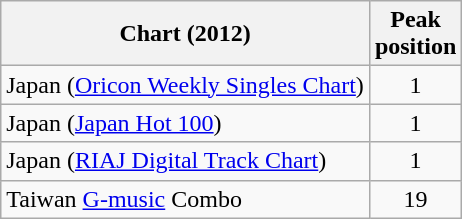<table class="wikitable sortable" border="1">
<tr>
<th>Chart (2012)</th>
<th>Peak<br>position</th>
</tr>
<tr>
<td>Japan (<a href='#'>Oricon Weekly Singles Chart</a>)</td>
<td style="text-align:center;">1</td>
</tr>
<tr>
<td>Japan (<a href='#'>Japan Hot 100</a>)</td>
<td style="text-align:center;">1</td>
</tr>
<tr>
<td>Japan (<a href='#'>RIAJ Digital Track Chart</a>)</td>
<td style="text-align:center;">1</td>
</tr>
<tr>
<td>Taiwan <a href='#'>G-music</a> Combo</td>
<td style="text-align:center;">19</td>
</tr>
</table>
